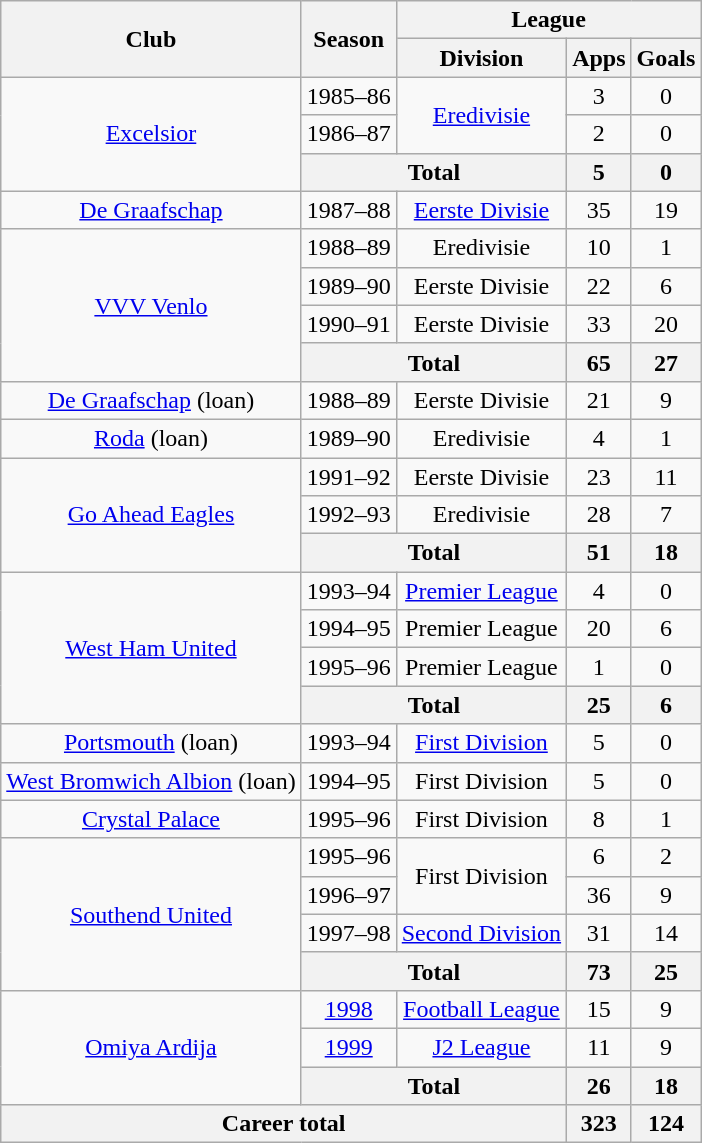<table class="wikitable" style="text-align:center">
<tr>
<th rowspan="2">Club</th>
<th rowspan="2">Season</th>
<th colspan="3">League</th>
</tr>
<tr>
<th>Division</th>
<th>Apps</th>
<th>Goals</th>
</tr>
<tr>
<td rowspan="3"><a href='#'>Excelsior</a></td>
<td>1985–86</td>
<td rowspan="2"><a href='#'>Eredivisie</a></td>
<td>3</td>
<td>0</td>
</tr>
<tr>
<td>1986–87</td>
<td>2</td>
<td>0</td>
</tr>
<tr>
<th colspan="2">Total</th>
<th>5</th>
<th>0</th>
</tr>
<tr>
<td><a href='#'>De Graafschap</a></td>
<td>1987–88</td>
<td><a href='#'>Eerste Divisie</a></td>
<td>35</td>
<td>19</td>
</tr>
<tr>
<td rowspan="4"><a href='#'>VVV Venlo</a></td>
<td>1988–89</td>
<td>Eredivisie</td>
<td>10</td>
<td>1</td>
</tr>
<tr>
<td>1989–90</td>
<td>Eerste Divisie</td>
<td>22</td>
<td>6</td>
</tr>
<tr>
<td>1990–91</td>
<td>Eerste Divisie</td>
<td>33</td>
<td>20</td>
</tr>
<tr>
<th colspan="2">Total</th>
<th>65</th>
<th>27</th>
</tr>
<tr>
<td><a href='#'>De Graafschap</a> (loan)</td>
<td>1988–89</td>
<td>Eerste Divisie</td>
<td>21</td>
<td>9</td>
</tr>
<tr>
<td><a href='#'>Roda</a> (loan)</td>
<td>1989–90</td>
<td>Eredivisie</td>
<td>4</td>
<td>1</td>
</tr>
<tr>
<td rowspan="3"><a href='#'>Go Ahead Eagles</a></td>
<td>1991–92</td>
<td>Eerste Divisie</td>
<td>23</td>
<td>11</td>
</tr>
<tr>
<td>1992–93</td>
<td>Eredivisie</td>
<td>28</td>
<td>7</td>
</tr>
<tr>
<th colspan="2">Total</th>
<th>51</th>
<th>18</th>
</tr>
<tr>
<td rowspan="4"><a href='#'>West Ham United</a></td>
<td>1993–94</td>
<td><a href='#'>Premier League</a></td>
<td>4</td>
<td>0</td>
</tr>
<tr>
<td>1994–95</td>
<td>Premier League</td>
<td>20</td>
<td>6</td>
</tr>
<tr>
<td>1995–96</td>
<td>Premier League</td>
<td>1</td>
<td>0</td>
</tr>
<tr>
<th colspan="2">Total</th>
<th>25</th>
<th>6</th>
</tr>
<tr>
<td><a href='#'>Portsmouth</a> (loan)</td>
<td>1993–94</td>
<td><a href='#'>First Division</a></td>
<td>5</td>
<td>0</td>
</tr>
<tr>
<td><a href='#'>West Bromwich Albion</a> (loan)</td>
<td>1994–95</td>
<td>First Division</td>
<td>5</td>
<td>0</td>
</tr>
<tr>
<td><a href='#'>Crystal Palace</a></td>
<td>1995–96</td>
<td>First Division</td>
<td>8</td>
<td>1</td>
</tr>
<tr>
<td rowspan="4"><a href='#'>Southend United</a></td>
<td>1995–96</td>
<td rowspan="2">First Division</td>
<td>6</td>
<td>2</td>
</tr>
<tr>
<td>1996–97</td>
<td>36</td>
<td>9</td>
</tr>
<tr>
<td>1997–98</td>
<td><a href='#'>Second Division</a></td>
<td>31</td>
<td>14</td>
</tr>
<tr>
<th colspan="2">Total</th>
<th>73</th>
<th>25</th>
</tr>
<tr>
<td rowspan="3"><a href='#'>Omiya Ardija</a></td>
<td><a href='#'>1998</a></td>
<td><a href='#'>Football League</a></td>
<td>15</td>
<td>9</td>
</tr>
<tr>
<td><a href='#'>1999</a></td>
<td><a href='#'>J2 League</a></td>
<td>11</td>
<td>9</td>
</tr>
<tr>
<th colspan="2">Total</th>
<th>26</th>
<th>18</th>
</tr>
<tr>
<th colspan="3">Career total</th>
<th>323</th>
<th>124</th>
</tr>
</table>
